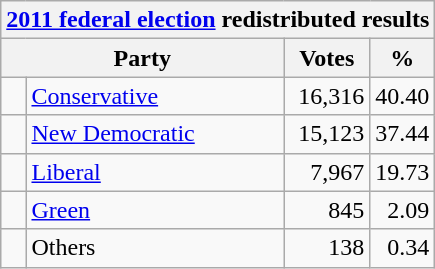<table class="wikitable">
<tr>
<th colspan="4"><a href='#'>2011 federal election</a> redistributed results</th>
</tr>
<tr>
<th bgcolor="#DDDDFF" width="130px" colspan="2">Party</th>
<th bgcolor="#DDDDFF" width="50px">Votes</th>
<th bgcolor="#DDDDFF" width="30px">%</th>
</tr>
<tr>
<td> </td>
<td><a href='#'>Conservative</a></td>
<td align=right>16,316</td>
<td align=right>40.40</td>
</tr>
<tr>
<td> </td>
<td><a href='#'>New Democratic</a></td>
<td align=right>15,123</td>
<td align=right>37.44</td>
</tr>
<tr>
<td> </td>
<td><a href='#'>Liberal</a></td>
<td align=right>7,967</td>
<td align=right>19.73</td>
</tr>
<tr>
<td> </td>
<td><a href='#'>Green</a></td>
<td align=right>845</td>
<td align=right>2.09</td>
</tr>
<tr>
<td> </td>
<td>Others</td>
<td align=right>138</td>
<td align=right>0.34</td>
</tr>
</table>
